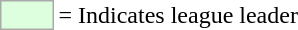<table>
<tr>
<td style="background:#DDFFDD; border:1px solid #aaa; width:2em;"></td>
<td>= Indicates league leader</td>
</tr>
</table>
